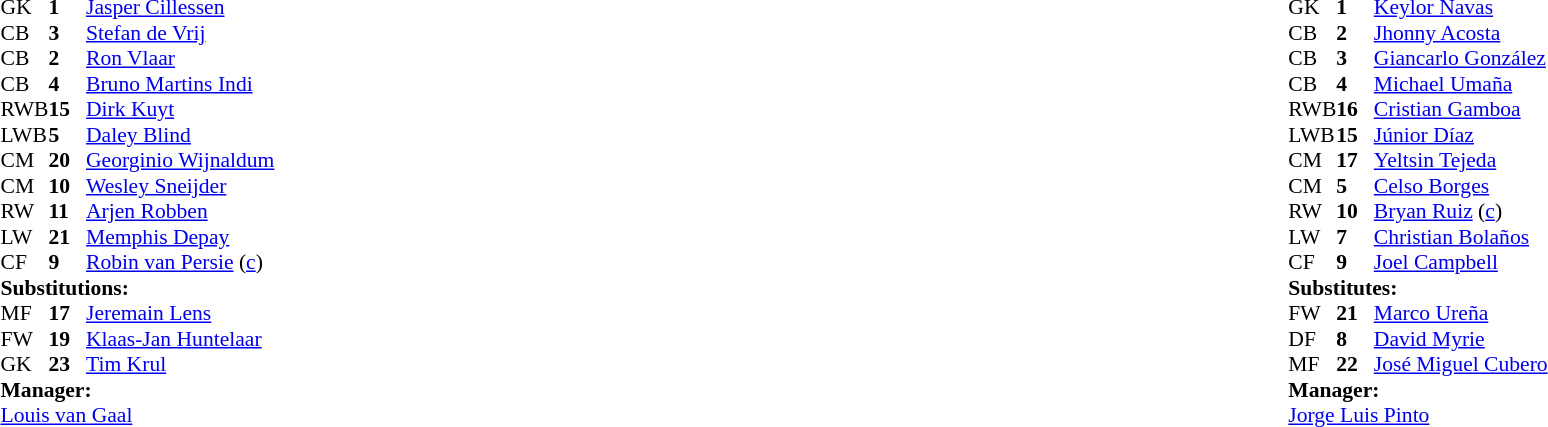<table width="100%">
<tr>
<td valign="top" width="40%"><br><table style="font-size:90%" cellspacing="0" cellpadding="0">
<tr>
<th width=25></th>
<th width=25></th>
</tr>
<tr>
<td>GK</td>
<td><strong>1</strong></td>
<td><a href='#'>Jasper Cillessen</a></td>
<td></td>
<td></td>
</tr>
<tr>
<td>CB</td>
<td><strong>3</strong></td>
<td><a href='#'>Stefan de Vrij</a></td>
</tr>
<tr>
<td>CB</td>
<td><strong>2</strong></td>
<td><a href='#'>Ron Vlaar</a></td>
</tr>
<tr>
<td>CB</td>
<td><strong>4</strong></td>
<td><a href='#'>Bruno Martins Indi</a></td>
<td></td>
<td></td>
</tr>
<tr>
<td>RWB</td>
<td><strong>15</strong></td>
<td><a href='#'>Dirk Kuyt</a></td>
</tr>
<tr>
<td>LWB</td>
<td><strong>5</strong></td>
<td><a href='#'>Daley Blind</a></td>
</tr>
<tr>
<td>CM</td>
<td><strong>20</strong></td>
<td><a href='#'>Georginio Wijnaldum</a></td>
</tr>
<tr>
<td>CM</td>
<td><strong>10</strong></td>
<td><a href='#'>Wesley Sneijder</a></td>
</tr>
<tr>
<td>RW</td>
<td><strong>11</strong></td>
<td><a href='#'>Arjen Robben</a></td>
</tr>
<tr>
<td>LW</td>
<td><strong>21</strong></td>
<td><a href='#'>Memphis Depay</a></td>
<td></td>
<td></td>
</tr>
<tr>
<td>CF</td>
<td><strong>9</strong></td>
<td><a href='#'>Robin van Persie</a> (<a href='#'>c</a>)</td>
</tr>
<tr>
<td colspan=3><strong>Substitutions:</strong></td>
</tr>
<tr>
<td>MF</td>
<td><strong>17</strong></td>
<td><a href='#'>Jeremain Lens</a></td>
<td></td>
<td></td>
</tr>
<tr>
<td>FW</td>
<td><strong>19</strong></td>
<td><a href='#'>Klaas-Jan Huntelaar</a></td>
<td></td>
<td></td>
</tr>
<tr>
<td>GK</td>
<td><strong>23</strong></td>
<td><a href='#'>Tim Krul</a></td>
<td></td>
<td></td>
</tr>
<tr>
<td colspan=3><strong>Manager:</strong></td>
</tr>
<tr>
<td colspan=3><a href='#'>Louis van Gaal</a></td>
</tr>
</table>
</td>
<td valign="top"></td>
<td valign="top" width="50%"><br><table style="font-size:90%;margin:auto" cellspacing="0" cellpadding="0">
<tr>
<th width=25></th>
<th width=25></th>
</tr>
<tr>
<td>GK</td>
<td><strong>1</strong></td>
<td><a href='#'>Keylor Navas</a></td>
</tr>
<tr>
<td>CB</td>
<td><strong>2</strong></td>
<td><a href='#'>Jhonny Acosta</a></td>
<td></td>
</tr>
<tr>
<td>CB</td>
<td><strong>3</strong></td>
<td><a href='#'>Giancarlo González</a></td>
<td></td>
</tr>
<tr>
<td>CB</td>
<td><strong>4</strong></td>
<td><a href='#'>Michael Umaña</a></td>
<td></td>
</tr>
<tr>
<td>RWB</td>
<td><strong>16</strong></td>
<td><a href='#'>Cristian Gamboa</a></td>
<td></td>
<td></td>
</tr>
<tr>
<td>LWB</td>
<td><strong>15</strong></td>
<td><a href='#'>Júnior Díaz</a></td>
<td></td>
</tr>
<tr>
<td>CM</td>
<td><strong>17</strong></td>
<td><a href='#'>Yeltsin Tejeda</a></td>
<td></td>
<td></td>
</tr>
<tr>
<td>CM</td>
<td><strong>5</strong></td>
<td><a href='#'>Celso Borges</a></td>
</tr>
<tr>
<td>RW</td>
<td><strong>10</strong></td>
<td><a href='#'>Bryan Ruiz</a> (<a href='#'>c</a>)</td>
</tr>
<tr>
<td>LW</td>
<td><strong>7</strong></td>
<td><a href='#'>Christian Bolaños</a></td>
</tr>
<tr>
<td>CF</td>
<td><strong>9</strong></td>
<td><a href='#'>Joel Campbell</a></td>
<td></td>
<td></td>
</tr>
<tr>
<td colspan=3><strong>Substitutes:</strong></td>
</tr>
<tr>
<td>FW</td>
<td><strong>21</strong></td>
<td><a href='#'>Marco Ureña</a></td>
<td></td>
<td></td>
</tr>
<tr>
<td>DF</td>
<td><strong>8</strong></td>
<td><a href='#'>David Myrie</a></td>
<td></td>
<td></td>
</tr>
<tr>
<td>MF</td>
<td><strong>22</strong></td>
<td><a href='#'>José Miguel Cubero</a></td>
<td></td>
<td></td>
</tr>
<tr>
<td colspan=3><strong>Manager:</strong></td>
</tr>
<tr>
<td colspan=3> <a href='#'>Jorge Luis Pinto</a></td>
</tr>
</table>
</td>
</tr>
</table>
